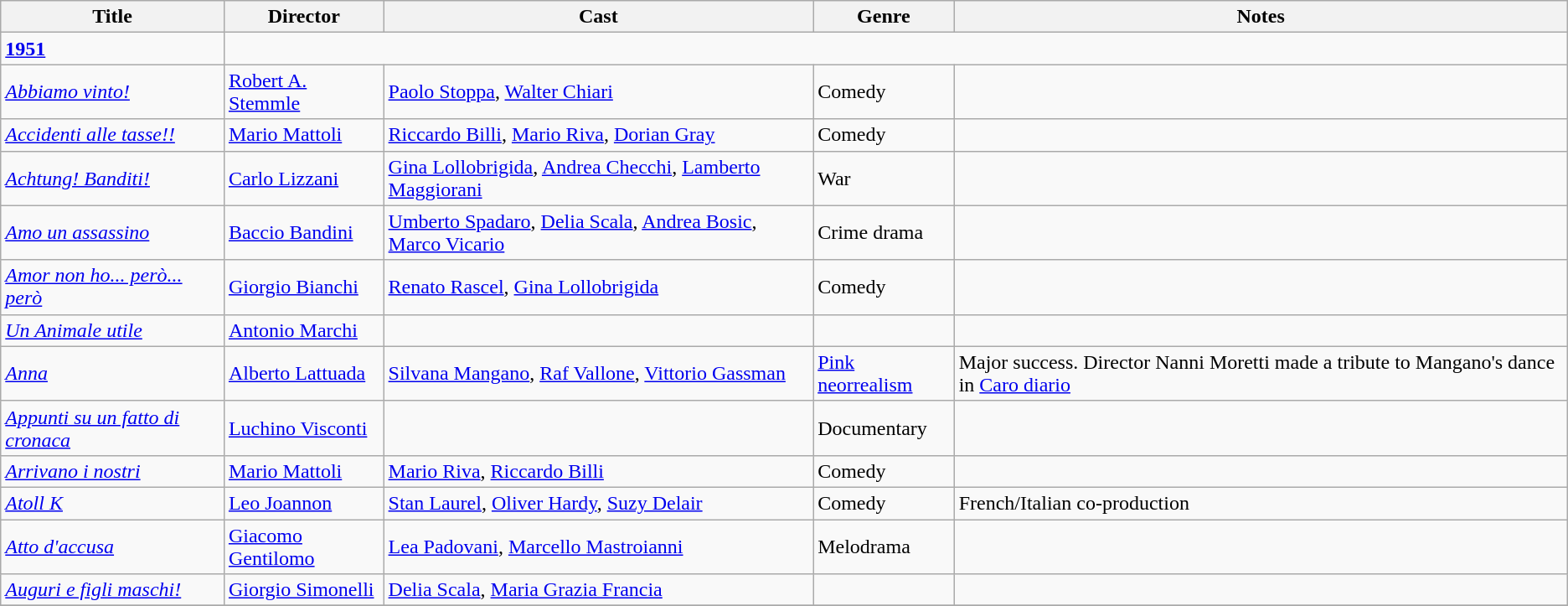<table class="wikitable">
<tr>
<th>Title</th>
<th>Director</th>
<th>Cast</th>
<th>Genre</th>
<th>Notes</th>
</tr>
<tr>
<td><strong><a href='#'>1951</a></strong></td>
</tr>
<tr>
<td><em><a href='#'>Abbiamo vinto!</a></em></td>
<td><a href='#'>Robert A. Stemmle</a></td>
<td><a href='#'>Paolo Stoppa</a>, <a href='#'>Walter Chiari</a></td>
<td>Comedy</td>
<td></td>
</tr>
<tr>
<td><em><a href='#'>Accidenti alle tasse!!</a></em></td>
<td><a href='#'>Mario Mattoli</a></td>
<td><a href='#'>Riccardo Billi</a>, <a href='#'>Mario Riva</a>, <a href='#'>Dorian Gray</a></td>
<td>Comedy</td>
<td></td>
</tr>
<tr>
<td><em><a href='#'>Achtung! Banditi!</a></em></td>
<td><a href='#'>Carlo Lizzani</a></td>
<td><a href='#'>Gina Lollobrigida</a>, <a href='#'>Andrea Checchi</a>, <a href='#'>Lamberto Maggiorani</a></td>
<td>War</td>
<td></td>
</tr>
<tr>
<td><em><a href='#'>Amo un assassino</a></em></td>
<td><a href='#'>Baccio Bandini</a></td>
<td><a href='#'>Umberto Spadaro</a>, <a href='#'>Delia Scala</a>, <a href='#'>Andrea Bosic</a>, <a href='#'>Marco Vicario</a></td>
<td>Crime drama</td>
<td></td>
</tr>
<tr>
<td><em><a href='#'>Amor non ho... però... però</a></em></td>
<td><a href='#'>Giorgio Bianchi</a></td>
<td><a href='#'>Renato Rascel</a>, <a href='#'>Gina Lollobrigida</a></td>
<td>Comedy</td>
<td></td>
</tr>
<tr>
<td><em><a href='#'>Un Animale utile</a></em></td>
<td><a href='#'>Antonio Marchi</a></td>
<td></td>
<td></td>
<td></td>
</tr>
<tr>
<td><em><a href='#'>Anna</a></em></td>
<td><a href='#'>Alberto Lattuada</a></td>
<td><a href='#'>Silvana Mangano</a>, <a href='#'>Raf Vallone</a>, <a href='#'>Vittorio Gassman</a></td>
<td><a href='#'>Pink neorrealism</a></td>
<td>Major success. Director Nanni Moretti made a tribute to Mangano's dance in <a href='#'>Caro diario</a></td>
</tr>
<tr>
<td><em><a href='#'>Appunti su un fatto di cronaca</a></em></td>
<td><a href='#'>Luchino Visconti</a></td>
<td></td>
<td>Documentary</td>
<td></td>
</tr>
<tr>
<td><em><a href='#'>Arrivano i nostri</a></em></td>
<td><a href='#'>Mario Mattoli</a></td>
<td><a href='#'>Mario Riva</a>, <a href='#'>Riccardo Billi</a></td>
<td>Comedy</td>
<td></td>
</tr>
<tr>
<td><em><a href='#'>Atoll K</a></em></td>
<td><a href='#'>Leo Joannon</a></td>
<td><a href='#'>Stan Laurel</a>, <a href='#'>Oliver Hardy</a>, <a href='#'>Suzy Delair</a></td>
<td>Comedy</td>
<td>French/Italian co-production</td>
</tr>
<tr>
<td><em><a href='#'>Atto d'accusa</a></em></td>
<td><a href='#'>Giacomo Gentilomo</a></td>
<td><a href='#'>Lea Padovani</a>, <a href='#'>Marcello Mastroianni</a></td>
<td>Melodrama</td>
<td></td>
</tr>
<tr>
<td><em><a href='#'>Auguri e figli maschi!</a></em></td>
<td><a href='#'>Giorgio Simonelli</a></td>
<td><a href='#'>Delia Scala</a>, <a href='#'>Maria Grazia Francia</a></td>
<td></td>
<td></td>
</tr>
<tr>
</tr>
</table>
